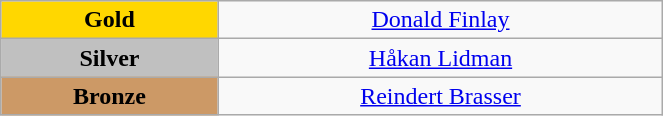<table class="wikitable" style="text-align:center; " width="35%">
<tr>
<td bgcolor="gold"><strong>Gold</strong></td>
<td><a href='#'>Donald Finlay</a><br>  <small><em></em></small></td>
</tr>
<tr>
<td bgcolor="silver"><strong>Silver</strong></td>
<td><a href='#'>Håkan Lidman</a><br>  <small><em></em></small></td>
</tr>
<tr>
<td bgcolor="CC9966"><strong>Bronze</strong></td>
<td><a href='#'>Reindert Brasser</a><br>  <small><em></em></small></td>
</tr>
</table>
